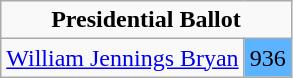<table class="wikitable" style="text-align:center">
<tr>
<td colspan="2"><strong>Presidential Ballot</strong></td>
</tr>
<tr>
<td><a href='#'>William Jennings Bryan</a></td>
<td style="background:#5cb3ff">936</td>
</tr>
</table>
